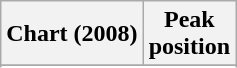<table class="wikitable sortable plainrowheaders">
<tr>
<th>Chart (2008)</th>
<th>Peak<br>position</th>
</tr>
<tr>
</tr>
<tr>
</tr>
</table>
